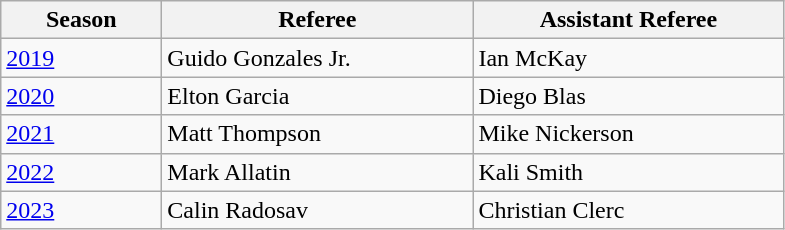<table class="wikitable sortable">
<tr>
<th style="width:100px">Season</th>
<th style="width:200px">Referee</th>
<th style="width:200px">Assistant Referee</th>
</tr>
<tr>
<td><a href='#'>2019</a></td>
<td> Guido Gonzales Jr.</td>
<td> Ian McKay</td>
</tr>
<tr>
<td><a href='#'>2020</a></td>
<td> Elton Garcia</td>
<td> Diego Blas</td>
</tr>
<tr>
<td><a href='#'>2021</a></td>
<td> Matt Thompson</td>
<td> Mike Nickerson</td>
</tr>
<tr>
<td><a href='#'>2022</a></td>
<td> Mark Allatin</td>
<td> Kali Smith</td>
</tr>
<tr>
<td><a href='#'>2023</a></td>
<td> Calin Radosav</td>
<td> Christian Clerc</td>
</tr>
</table>
